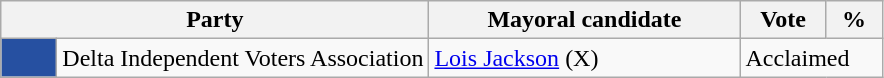<table class="wikitable">
<tr>
<th bgcolor="#DDDDFF" width="250px" colspan="2">Party</th>
<th bgcolor="#DDDDFF" width="200px">Mayoral candidate</th>
<th bgcolor="#DDDDFF" width="50px">Vote</th>
<th bgcolor="#DDDDFF" width="30px">%</th>
</tr>
<tr>
<td style="background:#2650A1;" width="30px"> </td>
<td>Delta Independent Voters Association</td>
<td><a href='#'>Lois Jackson</a> (X)</td>
<td colspan="2">Acclaimed</td>
</tr>
</table>
